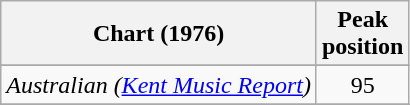<table class="wikitable">
<tr>
<th>Chart (1976)</th>
<th>Peak<br>position</th>
</tr>
<tr>
</tr>
<tr>
<td><em>Australian (<a href='#'>Kent Music Report</a>)</em></td>
<td align="center">95</td>
</tr>
<tr>
</tr>
<tr>
</tr>
</table>
